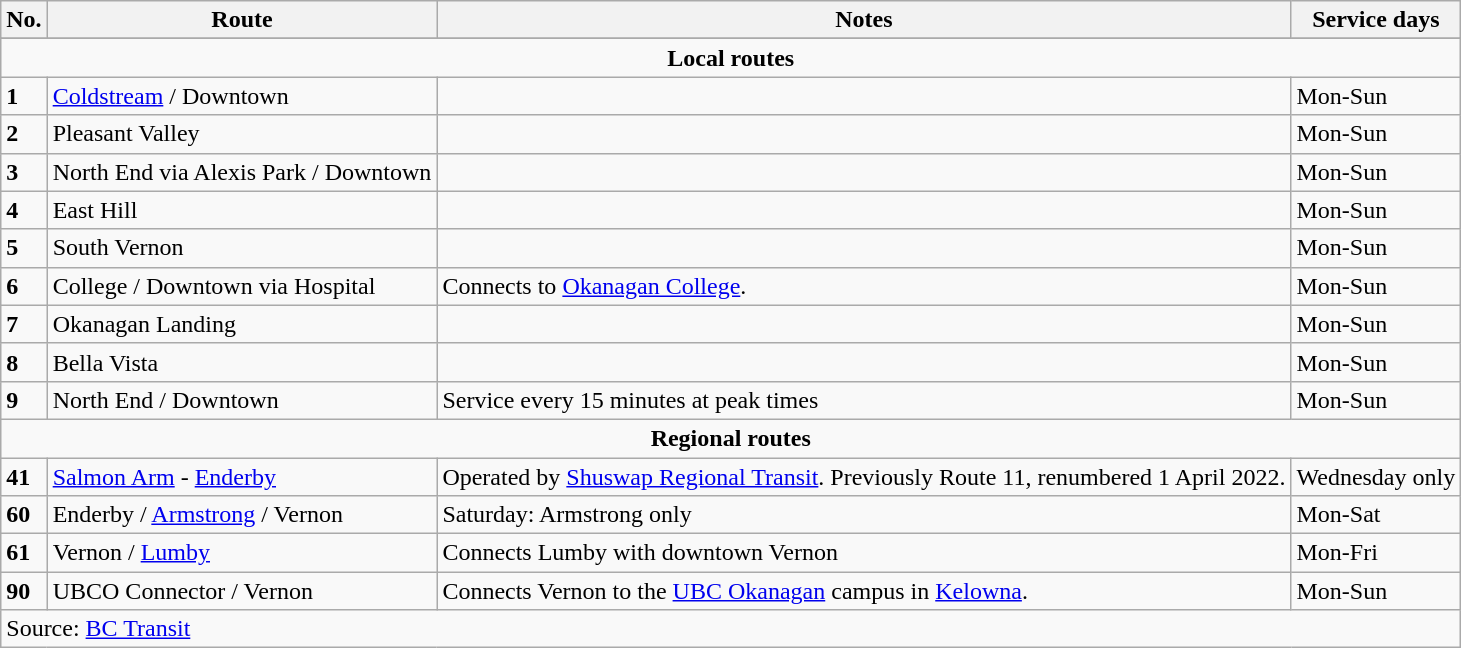<table class="wikitable">
<tr>
<th>No.</th>
<th>Route</th>
<th>Notes</th>
<th>Service days</th>
</tr>
<tr>
</tr>
<tr>
<td colspan=4 style="text-align: center"><strong>Local routes</strong></td>
</tr>
<tr>
<td><strong>1</strong></td>
<td><a href='#'>Coldstream</a> / Downtown</td>
<td></td>
<td>Mon-Sun</td>
</tr>
<tr>
<td><strong>2</strong></td>
<td>Pleasant Valley</td>
<td></td>
<td>Mon-Sun</td>
</tr>
<tr>
<td><strong>3</strong></td>
<td>North End via Alexis Park / Downtown</td>
<td></td>
<td>Mon-Sun</td>
</tr>
<tr>
<td><strong>4</strong></td>
<td>East Hill</td>
<td></td>
<td>Mon-Sun</td>
</tr>
<tr>
<td><strong>5</strong></td>
<td>South Vernon</td>
<td></td>
<td>Mon-Sun</td>
</tr>
<tr>
<td><strong>6</strong></td>
<td>College / Downtown via Hospital</td>
<td>Connects to <a href='#'>Okanagan College</a>.</td>
<td>Mon-Sun</td>
</tr>
<tr>
<td><strong>7</strong></td>
<td>Okanagan Landing</td>
<td></td>
<td>Mon-Sun</td>
</tr>
<tr>
<td><strong>8</strong></td>
<td>Bella Vista</td>
<td></td>
<td>Mon-Sun</td>
</tr>
<tr>
<td><strong>9</strong></td>
<td>North End / Downtown</td>
<td>Service every 15 minutes at peak times</td>
<td>Mon-Sun</td>
</tr>
<tr>
<td colspan=4 style="text-align: center"><strong>Regional routes</strong></td>
</tr>
<tr>
<td><strong>41</strong></td>
<td><a href='#'>Salmon Arm</a> - <a href='#'>Enderby</a></td>
<td>Operated by <a href='#'>Shuswap Regional Transit</a>. Previously Route 11, renumbered 1 April 2022.</td>
<td>Wednesday only</td>
</tr>
<tr>
<td><strong>60</strong></td>
<td>Enderby / <a href='#'>Armstrong</a> / Vernon</td>
<td>Saturday: Armstrong only</td>
<td>Mon-Sat</td>
</tr>
<tr>
<td><strong>61</strong></td>
<td>Vernon / <a href='#'>Lumby</a></td>
<td>Connects Lumby with downtown Vernon</td>
<td>Mon-Fri</td>
</tr>
<tr>
<td><strong>90</strong></td>
<td>UBCO Connector / Vernon</td>
<td>Connects Vernon to the <a href='#'>UBC Okanagan</a> campus in <a href='#'>Kelowna</a>.</td>
<td>Mon-Sun</td>
</tr>
<tr>
<td colspan=4>Source: <a href='#'>BC Transit</a></td>
</tr>
</table>
